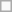<table class="wikitable">
<tr>
<td></td>
</tr>
</table>
